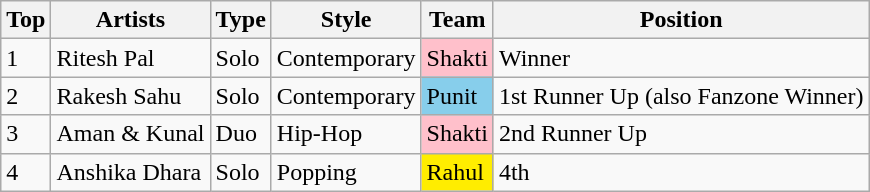<table class="wikitable">
<tr>
<th>Top</th>
<th>Artists</th>
<th>Type</th>
<th>Style</th>
<th>Team</th>
<th>Position</th>
</tr>
<tr>
<td>1</td>
<td>Ritesh Pal</td>
<td>Solo</td>
<td>Contemporary</td>
<td style="background:pink">Shakti</td>
<td>Winner</td>
</tr>
<tr>
<td>2</td>
<td>Rakesh Sahu</td>
<td>Solo</td>
<td>Contemporary</td>
<td style="background:#87ceeb">Punit</td>
<td>1st Runner Up (also Fanzone Winner)</td>
</tr>
<tr>
<td>3</td>
<td>Aman & Kunal</td>
<td>Duo</td>
<td>Hip-Hop</td>
<td style="background:pink">Shakti</td>
<td>2nd Runner Up</td>
</tr>
<tr>
<td>4</td>
<td>Anshika Dhara</td>
<td>Solo</td>
<td>Popping</td>
<td style="background:#ffed00;">Rahul</td>
<td>4th</td>
</tr>
</table>
